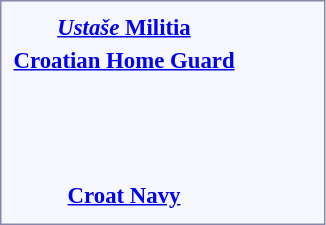<table style="border:1px solid #8888aa; background-color:#f7f8ff; padding:5px; font-size:95%; margin: 0px 12px 12px 0px; text-align:center;">
<tr>
<td rowspan=2><strong> <a href='#'><em>Ustaše</em> Militia</a></strong></td>
<td colspan=6 rowspan=2></td>
<td colspan=2></td>
<td colspan=2 rowspan=2></td>
<td colspan=2></td>
<td colspan=2></td>
<td colspan=2></td>
<td colspan=1></td>
<td colspan=1></td>
<td colspan=2></td>
<td colspan=2></td>
<td colspan=2></td>
</tr>
<tr>
<td colspan=2></td>
<td colspan=2></td>
<td colspan=2></td>
<td colspan=2></td>
<td colspan=1></td>
<td colspan=1></td>
<td colspan=2></td>
<td colspan=2></td>
<td colspan=2></td>
</tr>
<tr>
<td rowspan=2><strong> <a href='#'>Croatian Home Guard</a></strong></td>
<td colspan=2></td>
<td colspan=2></td>
<td colspan=2></td>
<td colspan=2></td>
<td colspan=2 rowspan=2></td>
<td colspan=2></td>
<td colspan=2></td>
<td colspan=2></td>
<td colspan=1></td>
<td colspan=1></td>
<td colspan=2></td>
<td colspan=2></td>
<td colspan=2></td>
</tr>
<tr>
<td colspan=2></td>
<td colspan=2></td>
<td colspan=2></td>
<td colspan=2></td>
<td colspan=2></td>
<td colspan=2></td>
<td colspan=2></td>
<td colspan=1></td>
<td colspan=1></td>
<td colspan=2></td>
<td colspan=2></td>
<td colspan=2></td>
</tr>
<tr>
</tr>
<tr>
<td rowspan=2><strong></strong><br></td>
<td colspan=4 rowspan=2></td>
<td colspan=2></td>
<td colspan=2></td>
<td colspan=2 rowspan=8></td>
<td colspan=2></td>
<td colspan=2></td>
<td colspan=2></td>
<td colspan=1 rowspan=2></td>
<td colspan=1></td>
<td colspan=2></td>
<td colspan=2></td>
<td colspan=2></td>
</tr>
<tr>
<td colspan=2></td>
<td colspan=2></td>
<td colspan=2></td>
<td colspan=2></td>
<td colspan=2></td>
<td colspan=1></td>
<td colspan=2></td>
<td colspan=2></td>
<td colspan=2></td>
</tr>
<tr>
<td rowspan=2><strong></strong><br></td>
<td colspan=4 rowspan=2></td>
<td colspan=2></td>
<td colspan=2></td>
<td colspan=2></td>
<td colspan=2></td>
<td colspan=2></td>
<td colspan=1></td>
<td colspan=1></td>
<td colspan=2></td>
<td colspan=2></td>
<td colspan=2></td>
</tr>
<tr>
<td colspan=2></td>
<td colspan=2></td>
<td colspan=2></td>
<td colspan=2></td>
<td colspan=2></td>
<td colspan=1></td>
<td colspan=1></td>
<td colspan=2></td>
<td colspan=2></td>
<td colspan=2></td>
</tr>
<tr>
<td rowspan=2><strong></strong><br></td>
<td colspan=4 rowspan=2></td>
<td colspan=2></td>
<td colspan=2></td>
<td colspan=2></td>
<td colspan=2></td>
<td colspan=2></td>
<td colspan=1></td>
<td colspan=1></td>
<td colspan=2></td>
<td colspan=2></td>
<td colspan=2></td>
</tr>
<tr>
<td colspan=2></td>
<td colspan=2></td>
<td colspan=2></td>
<td colspan=2></td>
<td colspan=2></td>
<td colspan=1></td>
<td colspan=1></td>
<td colspan=2></td>
<td colspan=2></td>
<td colspan=2></td>
</tr>
<tr>
<td rowspan=2><strong> <a href='#'>Croat Navy</a></strong><br></td>
<td colspan=2 rowspan=2></td>
<td colspan=2></td>
<td colspan=2></td>
<td colspan=2></td>
<td colspan=2></td>
<td colspan=2></td>
<td colspan=2></td>
<td colspan=1></td>
<td colspan=1></td>
<td colspan=2></td>
<td colspan=2></td>
<td colspan=2></td>
</tr>
<tr>
<td colspan=2></td>
<td colspan=2></td>
<td colspan=2></td>
<td colspan=2></td>
<td colspan=2></td>
<td colspan=2></td>
<td colspan=1></td>
<td colspan=1></td>
<td colspan=2></td>
<td colspan=2></td>
<td colspan=2></td>
</tr>
<tr>
</tr>
</table>
